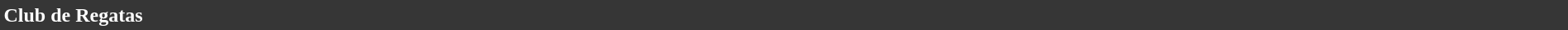<table style="width: 100%; background:#363636; color:white;">
<tr>
<td><strong>Club de Regatas</strong></td>
</tr>
</table>
